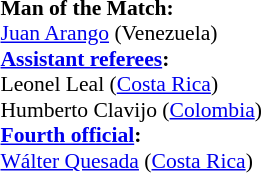<table width=50% style="font-size: 90%">
<tr>
<td><br><strong>Man of the Match:</strong>
<br><a href='#'>Juan Arango</a> (Venezuela)<br><strong><a href='#'>Assistant referees</a>:</strong>
<br>Leonel Leal (<a href='#'>Costa Rica</a>)
<br>Humberto Clavijo (<a href='#'>Colombia</a>)
<br><strong><a href='#'>Fourth official</a>:</strong>
<br><a href='#'>Wálter Quesada</a> (<a href='#'>Costa Rica</a>)</td>
</tr>
</table>
